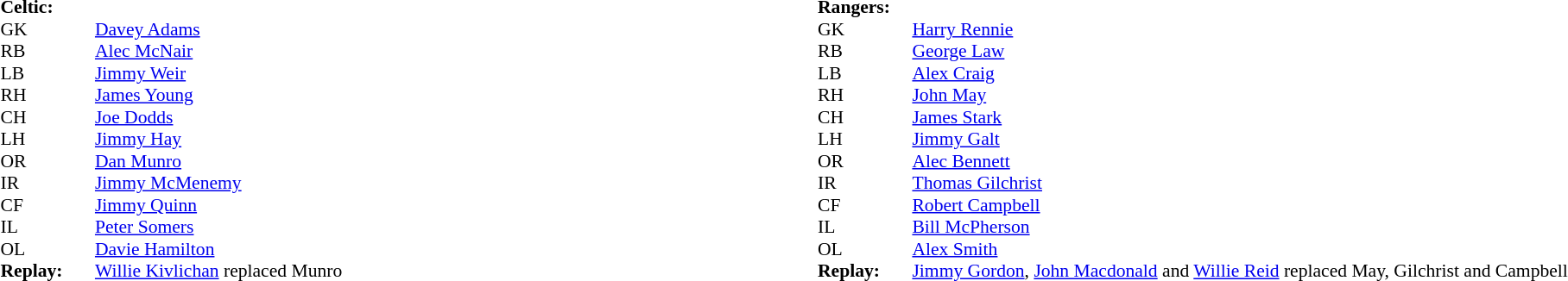<table width="100%">
<tr>
<td valign="top" width="50%"><br><table style="font-size: 90%" cellspacing="0" cellpadding="0">
<tr>
<td colspan="4"><strong>Celtic:</strong></td>
</tr>
<tr>
<th width="25"></th>
<th width="25"></th>
</tr>
<tr>
<td>GK</td>
<td></td>
<td><a href='#'>Davey Adams</a></td>
</tr>
<tr>
<td>RB</td>
<td></td>
<td><a href='#'>Alec McNair</a></td>
</tr>
<tr>
<td>LB</td>
<td></td>
<td><a href='#'>Jimmy Weir</a></td>
</tr>
<tr>
<td>RH</td>
<td></td>
<td><a href='#'>James Young</a></td>
</tr>
<tr>
<td>CH</td>
<td></td>
<td><a href='#'>Joe Dodds</a></td>
</tr>
<tr>
<td>LH</td>
<td></td>
<td><a href='#'>Jimmy Hay</a></td>
</tr>
<tr>
<td>OR</td>
<td></td>
<td><a href='#'>Dan Munro</a></td>
</tr>
<tr>
<td>IR</td>
<td></td>
<td><a href='#'>Jimmy McMenemy</a></td>
</tr>
<tr>
<td>CF</td>
<td></td>
<td><a href='#'>Jimmy Quinn</a></td>
</tr>
<tr>
<td>IL</td>
<td></td>
<td><a href='#'>Peter Somers</a></td>
</tr>
<tr>
<td>OL</td>
<td></td>
<td><a href='#'>Davie Hamilton</a></td>
</tr>
<tr>
<td><strong>Replay:</strong></td>
<td></td>
<td><a href='#'>Willie Kivlichan</a> replaced Munro</td>
</tr>
</table>
</td>
<td valign="top" width="50%"><br><table style="font-size: 90%" cellspacing="0" cellpadding="0">
<tr>
<td colspan="4"><strong>Rangers:</strong></td>
</tr>
<tr>
<th width="25"></th>
<th width="25"></th>
</tr>
<tr>
<td>GK</td>
<td></td>
<td><a href='#'>Harry Rennie</a></td>
</tr>
<tr>
<td>RB</td>
<td></td>
<td><a href='#'>George Law</a></td>
</tr>
<tr>
<td>LB</td>
<td></td>
<td><a href='#'>Alex Craig</a></td>
</tr>
<tr>
<td>RH</td>
<td></td>
<td><a href='#'>John May</a></td>
</tr>
<tr>
<td>CH</td>
<td></td>
<td><a href='#'>James Stark</a></td>
</tr>
<tr>
<td>LH</td>
<td></td>
<td><a href='#'>Jimmy Galt</a></td>
</tr>
<tr>
<td>OR</td>
<td></td>
<td><a href='#'>Alec Bennett</a></td>
</tr>
<tr>
<td>IR</td>
<td></td>
<td><a href='#'>Thomas Gilchrist</a></td>
</tr>
<tr>
<td>CF</td>
<td></td>
<td><a href='#'>Robert Campbell</a></td>
</tr>
<tr>
<td>IL</td>
<td></td>
<td><a href='#'>Bill McPherson</a></td>
</tr>
<tr>
<td>OL</td>
<td></td>
<td><a href='#'>Alex Smith</a></td>
</tr>
<tr>
<td><strong>Replay:</strong></td>
<td></td>
<td><a href='#'>Jimmy Gordon</a>, <a href='#'>John Macdonald</a> and <a href='#'>Willie Reid</a> replaced May, Gilchrist and Campbell</td>
</tr>
</table>
</td>
</tr>
</table>
